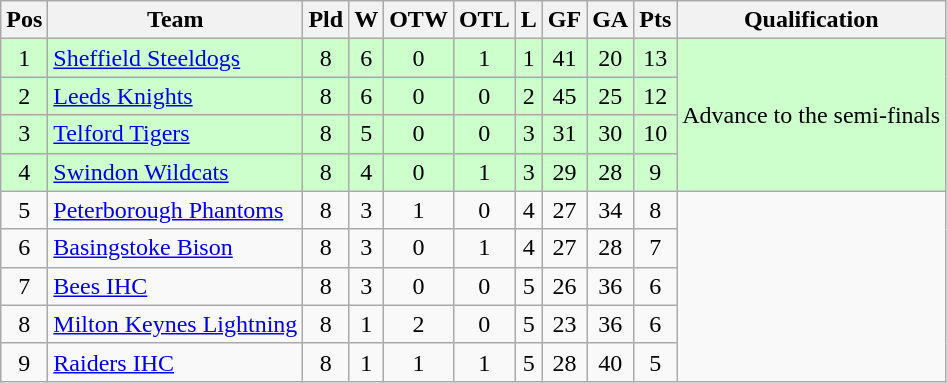<table class="wikitable">
<tr>
<th>Pos</th>
<th>Team</th>
<th>Pld</th>
<th>W</th>
<th>OTW</th>
<th>OTL</th>
<th>L</th>
<th>GF</th>
<th>GA</th>
<th>Pts</th>
<th>Qualification</th>
</tr>
<tr style="background:#ccffcc;">
<td align="center">1</td>
<td><a href='#'>Sheffield Steeldogs</a></td>
<td align="center">8</td>
<td align="center">6</td>
<td align="center">0</td>
<td align="center">1</td>
<td align="center">1</td>
<td align="center">41</td>
<td align="center">20</td>
<td align="center">13</td>
<td rowspan="4" align="center">Advance to the semi-finals</td>
</tr>
<tr style="background:#ccffcc;">
<td align="center">2</td>
<td><a href='#'>Leeds Knights</a></td>
<td align="center">8</td>
<td align="center">6</td>
<td align="center">0</td>
<td align="center">0</td>
<td align="center">2</td>
<td align="center">45</td>
<td align="center">25</td>
<td align="center">12</td>
</tr>
<tr style="background:#ccffcc;">
<td align="center">3</td>
<td><a href='#'>Telford Tigers</a></td>
<td align="center">8</td>
<td align="center">5</td>
<td align="center">0</td>
<td align="center">0</td>
<td align="center">3</td>
<td align="center">31</td>
<td align="center">30</td>
<td align="center">10</td>
</tr>
<tr style="background:#ccffcc;">
<td align="center">4</td>
<td><a href='#'>Swindon Wildcats</a></td>
<td align="center">8</td>
<td align="center">4</td>
<td align="center">0</td>
<td align="center">1</td>
<td align="center">3</td>
<td align="center">29</td>
<td align="center">28</td>
<td align="center">9</td>
</tr>
<tr>
<td align="center">5</td>
<td><a href='#'>Peterborough Phantoms</a></td>
<td align="center">8</td>
<td align="center">3</td>
<td align="center">1</td>
<td align="center">0</td>
<td align="center">4</td>
<td align="center">27</td>
<td align="center">34</td>
<td align="center">8</td>
<td rowspan="5" align="center"></td>
</tr>
<tr>
<td align="center">6</td>
<td><a href='#'>Basingstoke Bison</a></td>
<td align="center">8</td>
<td align="center">3</td>
<td align="center">0</td>
<td align="center">1</td>
<td align="center">4</td>
<td align="center">27</td>
<td align="center">28</td>
<td align="center">7</td>
</tr>
<tr>
<td align="center">7</td>
<td><a href='#'>Bees IHC</a></td>
<td align="center">8</td>
<td align="center">3</td>
<td align="center">0</td>
<td align="center">0</td>
<td align="center">5</td>
<td align="center">26</td>
<td align="center">36</td>
<td align="center">6</td>
</tr>
<tr>
<td align="center">8</td>
<td><a href='#'>Milton Keynes Lightning</a></td>
<td align="center">8</td>
<td align="center">1</td>
<td align="center">2</td>
<td align="center">0</td>
<td align="center">5</td>
<td align="center">23</td>
<td align="center">36</td>
<td align="center">6</td>
</tr>
<tr>
<td align="center">9</td>
<td><a href='#'>Raiders IHC</a></td>
<td align="center">8</td>
<td align="center">1</td>
<td align="center">1</td>
<td align="center">1</td>
<td align="center">5</td>
<td align="center">28</td>
<td align="center">40</td>
<td align="center">5</td>
</tr>
</table>
